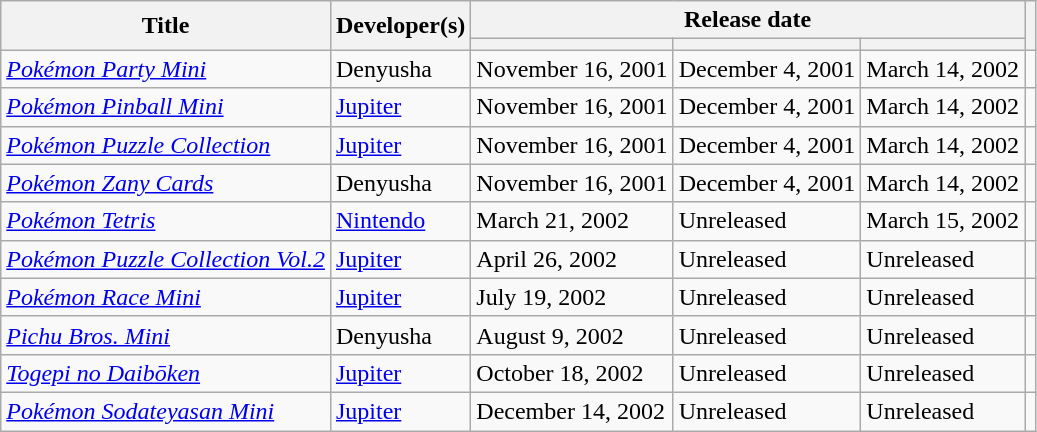<table class="wikitable plainrowheaders sortable" id="softwarelist">
<tr>
<th rowspan="2">Title</th>
<th rowspan="2">Developer(s)</th>
<th colspan="3">Release date</th>
<th rowspan="2" class="unsortable"></th>
</tr>
<tr>
<th data-sort-type="date"></th>
<th data-sort-type="date"></th>
<th data-sort-type="date"></th>
</tr>
<tr>
<td><em><a href='#'>Pokémon Party Mini</a></em></td>
<td>Denyusha</td>
<td>November 16, 2001</td>
<td>December 4, 2001</td>
<td>March 14, 2002</td>
<td></td>
</tr>
<tr>
<td><em><a href='#'>Pokémon Pinball Mini</a></em></td>
<td><a href='#'>Jupiter</a></td>
<td>November 16, 2001</td>
<td>December 4, 2001</td>
<td>March 14, 2002</td>
<td></td>
</tr>
<tr>
<td><em><a href='#'>Pokémon Puzzle Collection</a></em></td>
<td><a href='#'>Jupiter</a></td>
<td>November 16, 2001</td>
<td>December 4, 2001</td>
<td>March 14, 2002</td>
<td></td>
</tr>
<tr>
<td><em><a href='#'>Pokémon Zany Cards</a></em></td>
<td>Denyusha</td>
<td>November 16, 2001</td>
<td>December 4, 2001</td>
<td>March 14, 2002</td>
<td></td>
</tr>
<tr>
<td><em><a href='#'>Pokémon Tetris</a></em></td>
<td><a href='#'>Nintendo</a></td>
<td>March 21, 2002</td>
<td>Unreleased</td>
<td>March 15, 2002</td>
<td></td>
</tr>
<tr>
<td><em><a href='#'>Pokémon Puzzle Collection Vol.2</a></em></td>
<td><a href='#'>Jupiter</a></td>
<td>April 26, 2002</td>
<td>Unreleased</td>
<td>Unreleased</td>
<td></td>
</tr>
<tr>
<td><em><a href='#'>Pokémon Race Mini</a></em></td>
<td><a href='#'>Jupiter</a></td>
<td>July 19, 2002</td>
<td>Unreleased</td>
<td>Unreleased</td>
<td></td>
</tr>
<tr>
<td><em><a href='#'>Pichu Bros. Mini</a></em></td>
<td>Denyusha</td>
<td>August 9, 2002</td>
<td>Unreleased</td>
<td>Unreleased</td>
<td></td>
</tr>
<tr>
<td><em><a href='#'>Togepi no Daibōken</a></em></td>
<td><a href='#'>Jupiter</a></td>
<td>October 18, 2002</td>
<td>Unreleased</td>
<td>Unreleased</td>
<td></td>
</tr>
<tr>
<td><em><a href='#'>Pokémon Sodateyasan Mini</a></em></td>
<td><a href='#'>Jupiter</a></td>
<td>December 14, 2002</td>
<td>Unreleased</td>
<td>Unreleased</td>
<td></td>
</tr>
</table>
